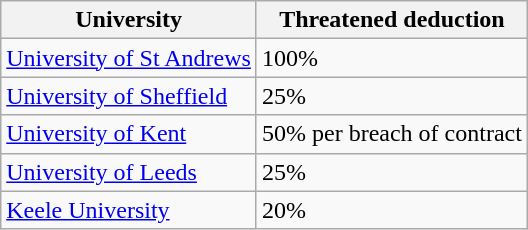<table class="wikitable">
<tr>
<th>University</th>
<th>Threatened deduction</th>
</tr>
<tr>
<td><a href='#'>University of St Andrews</a></td>
<td>100%</td>
</tr>
<tr>
<td><a href='#'>University of Sheffield</a></td>
<td>25%</td>
</tr>
<tr>
<td><a href='#'>University of Kent</a></td>
<td>50% per breach of contract</td>
</tr>
<tr>
<td><a href='#'>University of Leeds</a></td>
<td>25%</td>
</tr>
<tr>
<td><a href='#'>Keele University</a></td>
<td>20%</td>
</tr>
</table>
